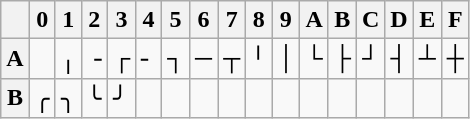<table class="wikitable">
<tr>
<th></th>
<th>0</th>
<th>1</th>
<th>2</th>
<th>3</th>
<th>4</th>
<th>5</th>
<th>6</th>
<th>7</th>
<th>8</th>
<th>9</th>
<th>A</th>
<th>B</th>
<th>C</th>
<th>D</th>
<th>E</th>
<th>F</th>
</tr>
<tr>
<th>A</th>
<td></td>
<td>╷</td>
<td>╶</td>
<td>┌</td>
<td>╴</td>
<td>┐</td>
<td>─</td>
<td>┬</td>
<td>╵</td>
<td>│</td>
<td>└</td>
<td>├</td>
<td>┘</td>
<td>┤</td>
<td>┴</td>
<td>┼</td>
</tr>
<tr>
<th>B</th>
<td>╭</td>
<td>╮</td>
<td>╰</td>
<td>╯</td>
<td></td>
<td></td>
<td></td>
<td></td>
<td></td>
<td></td>
<td></td>
<td></td>
<td></td>
<td></td>
<td></td>
<td></td>
</tr>
</table>
